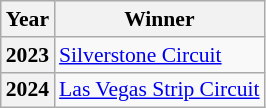<table class="wikitable" style="font-size: 90%;">
<tr>
<th>Year</th>
<th>Winner</th>
</tr>
<tr>
<th>2023</th>
<td><a href='#'>Silverstone Circuit</a></td>
</tr>
<tr>
<th>2024</th>
<td><a href='#'>Las Vegas Strip Circuit</a></td>
</tr>
</table>
